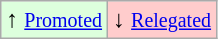<table class="wikitable" align="center">
<tr>
<td style="background:#ddffdd">↑ <small><a href='#'>Promoted</a></small></td>
<td style="background:#ffcccc">↓ <small><a href='#'>Relegated</a></small></td>
</tr>
</table>
